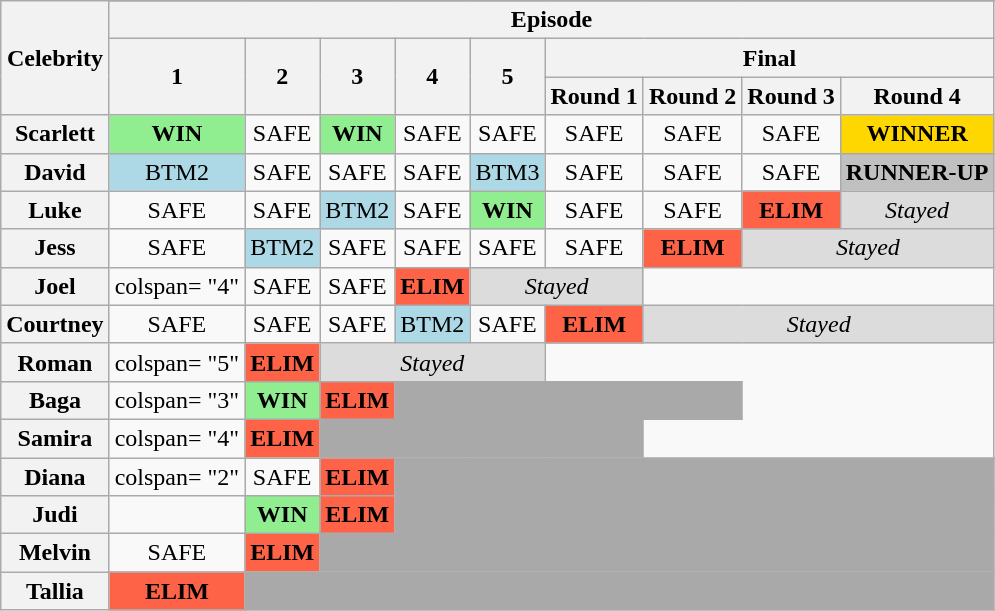<table class="wikitable plainrowheaders" style="text-align:center">
<tr>
<th scope="col" rowspan="4">Celebrity</th>
</tr>
<tr>
<th scope="col" colspan="10">Episode</th>
</tr>
<tr>
<th scope="col" rowspan="2">1</th>
<th scope="col" rowspan="2">2</th>
<th scope="col" rowspan="2">3</th>
<th scope="col" rowspan="2">4</th>
<th scope="col" rowspan="2">5</th>
<th scope="col" colspan="4">Final</th>
</tr>
<tr>
<th scope="col">Round 1</th>
<th scope="col">Round 2</th>
<th scope="col">Round 3</th>
<th scope="col">Round 4</th>
</tr>
<tr>
<th>Scarlett</th>
<td style="background:lightgreen;"><strong>WIN</strong></td>
<td>SAFE</td>
<td style="background:lightgreen;"><strong>WIN</strong></td>
<td>SAFE</td>
<td>SAFE</td>
<td>SAFE</td>
<td>SAFE</td>
<td>SAFE</td>
<td style="background:gold;"><strong>WINNER</strong></td>
</tr>
<tr>
<th>David</th>
<td style="background:lightblue;">BTM2</td>
<td>SAFE</td>
<td>SAFE</td>
<td>SAFE</td>
<td style="background:lightblue;">BTM3</td>
<td>SAFE</td>
<td>SAFE</td>
<td>SAFE</td>
<td style="background:silver;"><strong>RUNNER-UP</strong></td>
</tr>
<tr>
<th>Luke</th>
<td>SAFE</td>
<td>SAFE</td>
<td style="background:lightblue;">BTM2</td>
<td>SAFE</td>
<td style="background:lightgreen;"><strong>WIN</strong></td>
<td>SAFE</td>
<td>SAFE</td>
<td style="background:tomato;"><strong>ELIM</strong></td>
<td bgcolor="gainsboro"><em>Stayed</em></td>
</tr>
<tr>
<th>Jess</th>
<td>SAFE</td>
<td style="background:lightblue;">BTM2</td>
<td>SAFE</td>
<td>SAFE</td>
<td>SAFE</td>
<td>SAFE</td>
<td style="background:tomato;"><strong>ELIM</strong></td>
<td colspan="2" bgcolor="gainsboro"><em>Stayed</em></td>
</tr>
<tr>
<th>Joel</th>
<td>colspan= "4" </td>
<td>SAFE</td>
<td>SAFE</td>
<td style="background:tomato;"><strong>ELIM</strong></td>
<td colspan="2" bgcolor="gainsboro"><em>Stayed</em></td>
</tr>
<tr>
<th>Courtney</th>
<td>SAFE</td>
<td>SAFE</td>
<td>SAFE</td>
<td style="background:lightblue;">BTM2</td>
<td>SAFE</td>
<td style="background:tomato;"><strong>ELIM</strong></td>
<td colspan="3" bgcolor="gainsboro"><em>Stayed</em></td>
</tr>
<tr>
<th>Roman</th>
<td>colspan= "5" </td>
<td style="background:tomato;"><strong>ELIM</strong></td>
<td colspan="3" bgcolor="gainsboro"><em>Stayed</em></td>
</tr>
<tr>
<th>Baga</th>
<td>colspan= "3" </td>
<td style="background:lightgreen;"><strong>WIN</strong></td>
<td style="background:tomato;"><strong>ELIM</strong></td>
<td colspan="4" bgcolor="darkgray"></td>
</tr>
<tr>
<th>Samira</th>
<td>colspan= "4" </td>
<td style="background:tomato;"><strong>ELIM</strong></td>
<td colspan="4" bgcolor="darkgray"></td>
</tr>
<tr>
<th>Diana</th>
<td>colspan= "2" </td>
<td>SAFE</td>
<td style="background:tomato;"><strong>ELIM</strong></td>
<td colspan="6" bgcolor="darkgray"></td>
</tr>
<tr>
<th>Judi</th>
<td></td>
<td style="background:lightgreen;"><strong>WIN</strong></td>
<td style="background:tomato;"><strong>ELIM</strong></td>
<td colspan="7" bgcolor="darkgray"></td>
</tr>
<tr>
<th>Melvin</th>
<td>SAFE</td>
<td style="background:tomato;"><strong>ELIM</strong></td>
<td colspan="8" bgcolor="darkgray"></td>
</tr>
<tr>
<th>Tallia</th>
<td style="background:tomato;"><strong>ELIM</strong></td>
<td colspan="9" bgcolor="darkgray"></td>
</tr>
</table>
